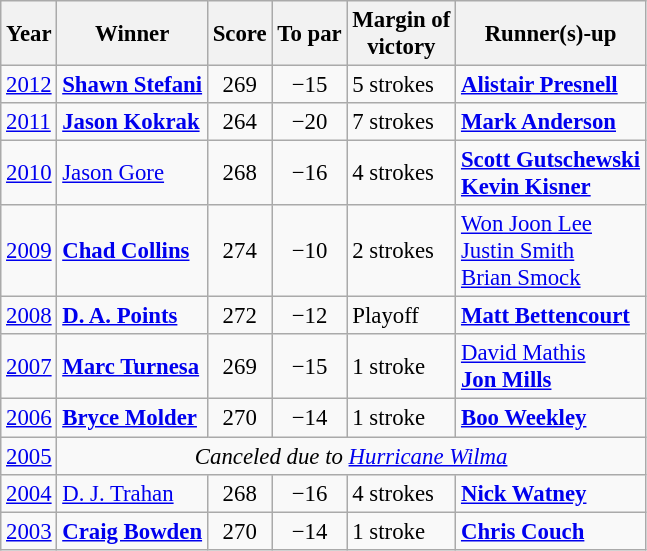<table class=wikitable style=font-size:95%>
<tr>
<th>Year</th>
<th>Winner</th>
<th>Score</th>
<th>To par</th>
<th>Margin of<br>victory</th>
<th>Runner(s)-up</th>
</tr>
<tr>
<td><a href='#'>2012</a></td>
<td> <strong><a href='#'>Shawn Stefani</a></strong></td>
<td align=center>269</td>
<td align=center>−15</td>
<td>5 strokes</td>
<td> <strong><a href='#'>Alistair Presnell</a></strong></td>
</tr>
<tr>
<td><a href='#'>2011</a></td>
<td> <strong><a href='#'>Jason Kokrak</a></strong></td>
<td align=center>264</td>
<td align=center>−20</td>
<td>7 strokes</td>
<td> <strong><a href='#'>Mark Anderson</a></strong></td>
</tr>
<tr>
<td><a href='#'>2010</a></td>
<td> <a href='#'>Jason Gore</a></td>
<td align=center>268</td>
<td align=center>−16</td>
<td>4 strokes</td>
<td> <strong><a href='#'>Scott Gutschewski</a></strong><br> <strong><a href='#'>Kevin Kisner</a></strong></td>
</tr>
<tr>
<td><a href='#'>2009</a></td>
<td> <strong><a href='#'>Chad Collins</a></strong></td>
<td align=center>274</td>
<td align=center>−10</td>
<td>2 strokes</td>
<td> <a href='#'>Won Joon Lee</a><br> <a href='#'>Justin Smith</a><br> <a href='#'>Brian Smock</a></td>
</tr>
<tr>
<td><a href='#'>2008</a></td>
<td> <strong><a href='#'>D. A. Points</a></strong></td>
<td align=center>272</td>
<td align=center>−12</td>
<td>Playoff</td>
<td> <strong><a href='#'>Matt Bettencourt</a></strong></td>
</tr>
<tr>
<td><a href='#'>2007</a></td>
<td> <strong><a href='#'>Marc Turnesa</a></strong></td>
<td align=center>269</td>
<td align=center>−15</td>
<td>1 stroke</td>
<td> <a href='#'>David Mathis</a><br> <strong><a href='#'>Jon Mills</a></strong></td>
</tr>
<tr>
<td><a href='#'>2006</a></td>
<td> <strong><a href='#'>Bryce Molder</a></strong></td>
<td align=center>270</td>
<td align=center>−14</td>
<td>1 stroke</td>
<td> <strong><a href='#'>Boo Weekley</a></strong></td>
</tr>
<tr>
<td><a href='#'>2005</a></td>
<td colspan=6 align=center><em>Canceled due to <a href='#'>Hurricane Wilma</a></em></td>
</tr>
<tr>
<td><a href='#'>2004</a></td>
<td> <a href='#'>D. J. Trahan</a></td>
<td align=center>268</td>
<td align=center>−16</td>
<td>4 strokes</td>
<td> <strong><a href='#'>Nick Watney</a></strong></td>
</tr>
<tr>
<td><a href='#'>2003</a></td>
<td> <strong><a href='#'>Craig Bowden</a></strong></td>
<td align=center>270</td>
<td align=center>−14</td>
<td>1 stroke</td>
<td> <strong><a href='#'>Chris Couch</a></strong></td>
</tr>
</table>
